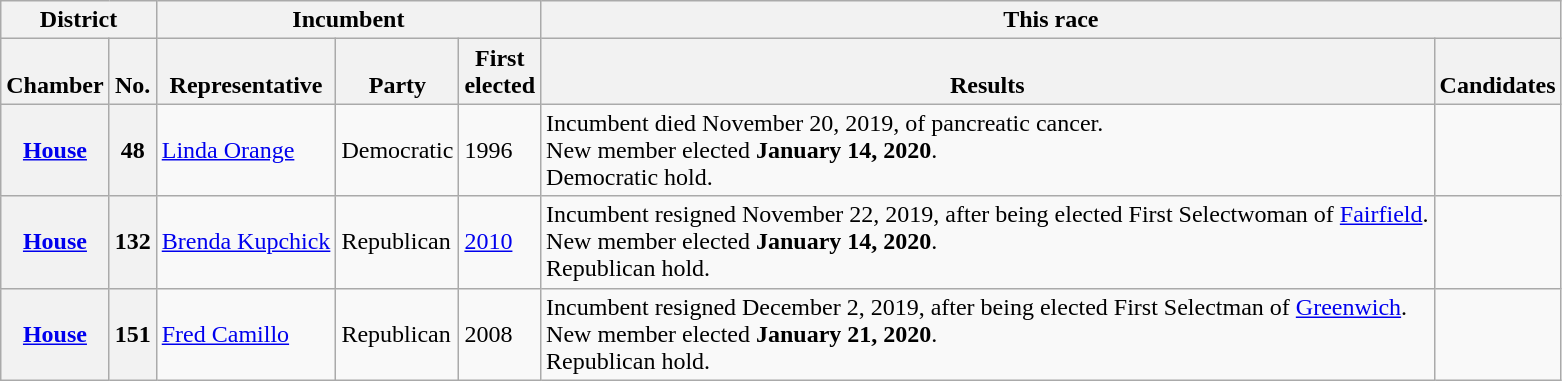<table class="wikitable sortable">
<tr valign=bottom>
<th colspan="2">District</th>
<th colspan="3">Incumbent</th>
<th colspan="2">This race</th>
</tr>
<tr valign=bottom>
<th>Chamber</th>
<th>No.</th>
<th>Representative</th>
<th>Party</th>
<th>First<br>elected</th>
<th>Results</th>
<th>Candidates</th>
</tr>
<tr>
<th><a href='#'>House</a></th>
<th>48</th>
<td><a href='#'>Linda Orange</a></td>
<td>Democratic</td>
<td>1996</td>
<td>Incumbent died November 20, 2019, of pancreatic cancer.<br>New member elected <strong>January 14, 2020</strong>.<br>Democratic hold.</td>
<td nowrap></td>
</tr>
<tr>
<th><a href='#'>House</a></th>
<th>132</th>
<td><a href='#'>Brenda Kupchick</a></td>
<td>Republican</td>
<td><a href='#'>2010</a></td>
<td>Incumbent resigned November 22, 2019, after being elected First Selectwoman of <a href='#'>Fairfield</a>.<br>New member elected <strong>January 14, 2020</strong>.<br>Republican hold.</td>
<td nowrap></td>
</tr>
<tr>
<th><a href='#'>House</a></th>
<th>151</th>
<td><a href='#'>Fred Camillo</a></td>
<td>Republican</td>
<td>2008</td>
<td>Incumbent resigned December 2, 2019, after being elected First Selectman of <a href='#'>Greenwich</a>.<br>New member elected <strong>January 21, 2020</strong>.<br>Republican hold.</td>
<td nowrap></td>
</tr>
</table>
